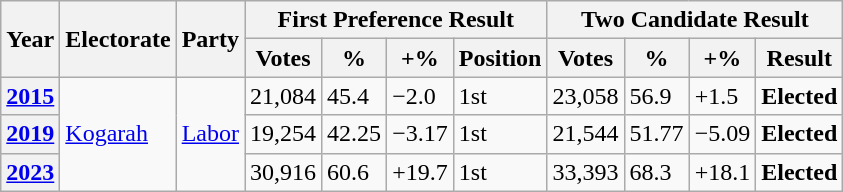<table class="wikitable">
<tr>
<th rowspan="2">Year</th>
<th rowspan="2">Electorate</th>
<th rowspan="2">Party</th>
<th colspan="4">First Preference Result</th>
<th colspan="4">Two Candidate Result</th>
</tr>
<tr>
<th>Votes</th>
<th>%</th>
<th>+%</th>
<th>Position</th>
<th>Votes</th>
<th>%</th>
<th>+%</th>
<th>Result</th>
</tr>
<tr>
<th><a href='#'>2015</a></th>
<td rowspan="3"><a href='#'>Kogarah</a></td>
<td rowspan="3"><a href='#'>Labor</a></td>
<td>21,084</td>
<td>45.4</td>
<td>−2.0</td>
<td>1st</td>
<td>23,058</td>
<td>56.9</td>
<td>+1.5</td>
<td><strong>Elected</strong></td>
</tr>
<tr>
<th><a href='#'>2019</a></th>
<td>19,254</td>
<td>42.25</td>
<td>−3.17</td>
<td>1st</td>
<td>21,544</td>
<td>51.77</td>
<td>−5.09</td>
<td><strong>Elected</strong></td>
</tr>
<tr>
<th><a href='#'>2023</a></th>
<td>30,916</td>
<td>60.6</td>
<td>+19.7</td>
<td>1st</td>
<td>33,393</td>
<td>68.3</td>
<td>+18.1</td>
<td><strong>Elected</strong></td>
</tr>
</table>
